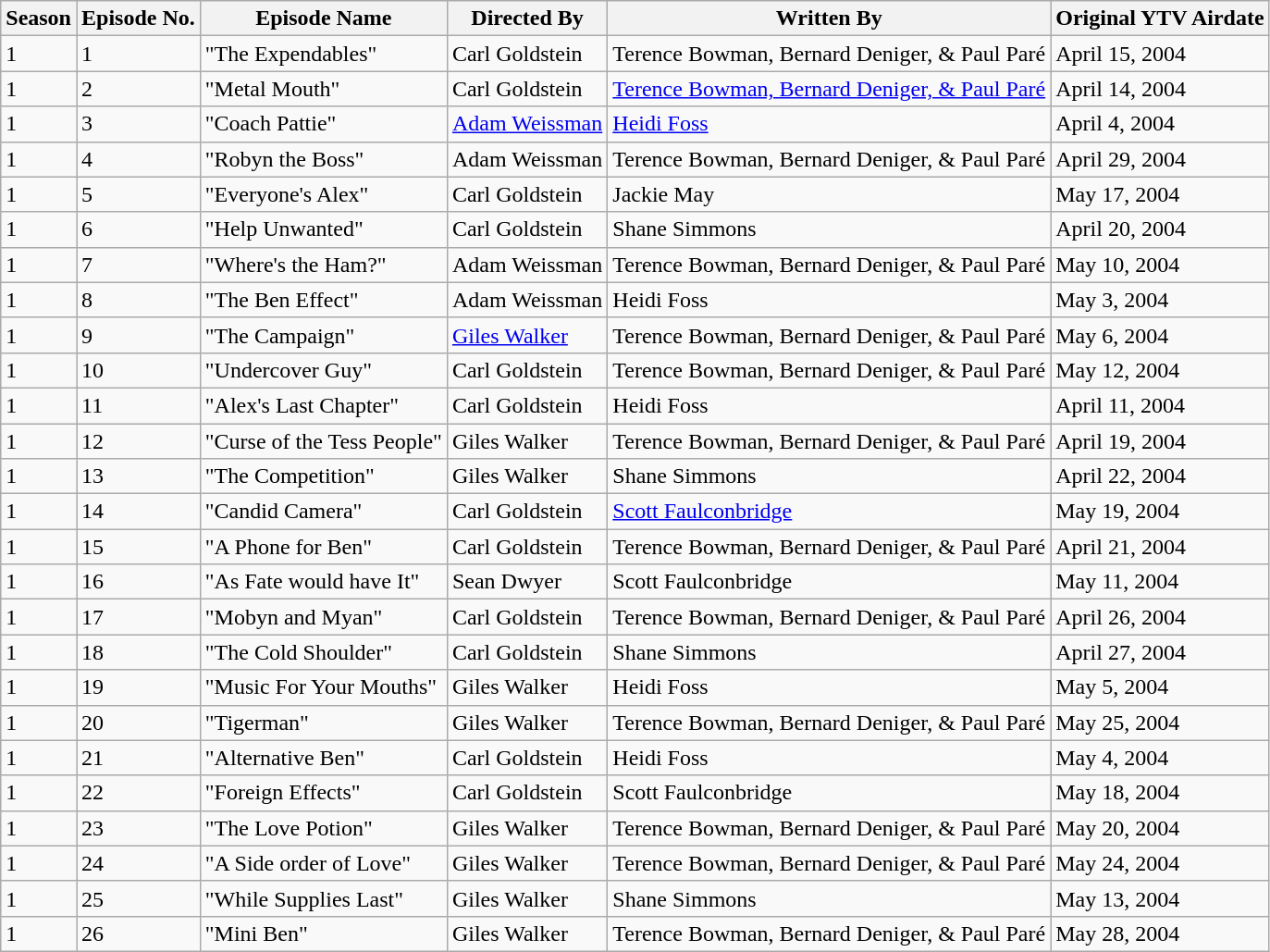<table class="wikitable">
<tr>
<th>Season</th>
<th>Episode No.</th>
<th>Episode Name</th>
<th>Directed By</th>
<th>Written By</th>
<th>Original YTV Airdate</th>
</tr>
<tr>
<td>1</td>
<td>1</td>
<td>"The Expendables"</td>
<td>Carl Goldstein</td>
<td>Terence Bowman, Bernard Deniger, & Paul Paré</td>
<td>April 15, 2004</td>
</tr>
<tr>
<td>1</td>
<td>2</td>
<td>"Metal Mouth"</td>
<td>Carl Goldstein</td>
<td><a href='#'>Terence Bowman, Bernard Deniger, & Paul Paré</a></td>
<td>April 14, 2004</td>
</tr>
<tr>
<td>1</td>
<td>3</td>
<td>"Coach Pattie"</td>
<td><a href='#'>Adam Weissman</a></td>
<td><a href='#'>Heidi Foss</a></td>
<td>April 4, 2004</td>
</tr>
<tr>
<td>1</td>
<td>4</td>
<td>"Robyn the Boss"</td>
<td>Adam Weissman</td>
<td>Terence Bowman, Bernard Deniger, & Paul Paré</td>
<td>April 29, 2004</td>
</tr>
<tr>
<td>1</td>
<td>5</td>
<td>"Everyone's Alex"</td>
<td>Carl Goldstein</td>
<td>Jackie May</td>
<td>May 17, 2004</td>
</tr>
<tr>
<td>1</td>
<td>6</td>
<td>"Help Unwanted"</td>
<td>Carl Goldstein</td>
<td>Shane Simmons</td>
<td>April 20, 2004</td>
</tr>
<tr>
<td>1</td>
<td>7</td>
<td>"Where's the Ham?"</td>
<td>Adam Weissman</td>
<td>Terence Bowman, Bernard Deniger, & Paul Paré</td>
<td>May 10, 2004</td>
</tr>
<tr>
<td>1</td>
<td>8</td>
<td>"The Ben Effect"</td>
<td>Adam Weissman</td>
<td>Heidi Foss</td>
<td>May 3, 2004</td>
</tr>
<tr>
<td>1</td>
<td>9</td>
<td>"The Campaign"</td>
<td><a href='#'>Giles Walker</a></td>
<td>Terence Bowman, Bernard Deniger, & Paul Paré</td>
<td>May 6, 2004</td>
</tr>
<tr>
<td>1</td>
<td>10</td>
<td>"Undercover Guy"</td>
<td>Carl Goldstein</td>
<td>Terence Bowman, Bernard Deniger, & Paul Paré</td>
<td>May 12, 2004</td>
</tr>
<tr>
<td>1</td>
<td>11</td>
<td>"Alex's Last Chapter"</td>
<td>Carl Goldstein</td>
<td>Heidi Foss</td>
<td>April 11, 2004</td>
</tr>
<tr>
<td>1</td>
<td>12</td>
<td>"Curse of the Tess People"</td>
<td>Giles Walker</td>
<td>Terence Bowman, Bernard Deniger, & Paul Paré</td>
<td>April 19, 2004</td>
</tr>
<tr>
<td>1</td>
<td>13</td>
<td>"The Competition"</td>
<td>Giles Walker</td>
<td>Shane Simmons</td>
<td>April 22, 2004</td>
</tr>
<tr>
<td>1</td>
<td>14</td>
<td>"Candid Camera"</td>
<td>Carl Goldstein</td>
<td><a href='#'>Scott Faulconbridge</a></td>
<td>May 19, 2004</td>
</tr>
<tr>
<td>1</td>
<td>15</td>
<td>"A Phone for Ben"</td>
<td>Carl Goldstein</td>
<td>Terence Bowman, Bernard Deniger, & Paul Paré</td>
<td>April 21, 2004</td>
</tr>
<tr>
<td>1</td>
<td>16</td>
<td>"As Fate would have It"</td>
<td>Sean Dwyer</td>
<td>Scott Faulconbridge</td>
<td>May 11, 2004</td>
</tr>
<tr>
<td>1</td>
<td>17</td>
<td>"Mobyn and Myan"</td>
<td>Carl Goldstein</td>
<td>Terence Bowman, Bernard Deniger, & Paul Paré</td>
<td>April 26, 2004</td>
</tr>
<tr>
<td>1</td>
<td>18</td>
<td>"The Cold Shoulder"</td>
<td>Carl Goldstein</td>
<td>Shane Simmons</td>
<td>April 27, 2004</td>
</tr>
<tr>
<td>1</td>
<td>19</td>
<td>"Music For Your Mouths"</td>
<td>Giles Walker</td>
<td>Heidi Foss</td>
<td>May 5, 2004</td>
</tr>
<tr>
<td>1</td>
<td>20</td>
<td>"Tigerman"</td>
<td>Giles Walker</td>
<td>Terence Bowman, Bernard Deniger, & Paul Paré</td>
<td>May 25, 2004</td>
</tr>
<tr>
<td>1</td>
<td>21</td>
<td>"Alternative Ben"</td>
<td>Carl Goldstein</td>
<td>Heidi Foss</td>
<td>May 4, 2004</td>
</tr>
<tr>
<td>1</td>
<td>22</td>
<td>"Foreign Effects"</td>
<td>Carl Goldstein</td>
<td>Scott Faulconbridge</td>
<td>May 18, 2004</td>
</tr>
<tr>
<td>1</td>
<td>23</td>
<td>"The Love Potion"</td>
<td>Giles Walker</td>
<td>Terence Bowman, Bernard Deniger, & Paul Paré</td>
<td>May 20, 2004</td>
</tr>
<tr>
<td>1</td>
<td>24</td>
<td>"A Side order of Love"</td>
<td>Giles Walker</td>
<td>Terence Bowman, Bernard Deniger, & Paul Paré</td>
<td>May 24, 2004</td>
</tr>
<tr>
<td>1</td>
<td>25</td>
<td>"While Supplies Last"</td>
<td>Giles Walker</td>
<td>Shane Simmons</td>
<td>May 13, 2004</td>
</tr>
<tr>
<td>1</td>
<td>26</td>
<td>"Mini Ben"</td>
<td>Giles Walker</td>
<td>Terence Bowman, Bernard Deniger, & Paul Paré</td>
<td>May 28, 2004</td>
</tr>
</table>
